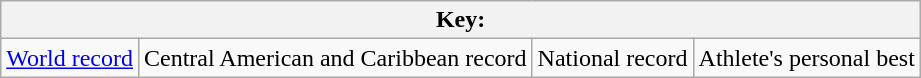<table class="wikitable">
<tr>
<th colspan=4>Key:</th>
</tr>
<tr>
<td><a href='#'>World record</a></td>
<td>Central American and Caribbean record</td>
<td>National record</td>
<td>Athlete's personal best</td>
</tr>
</table>
